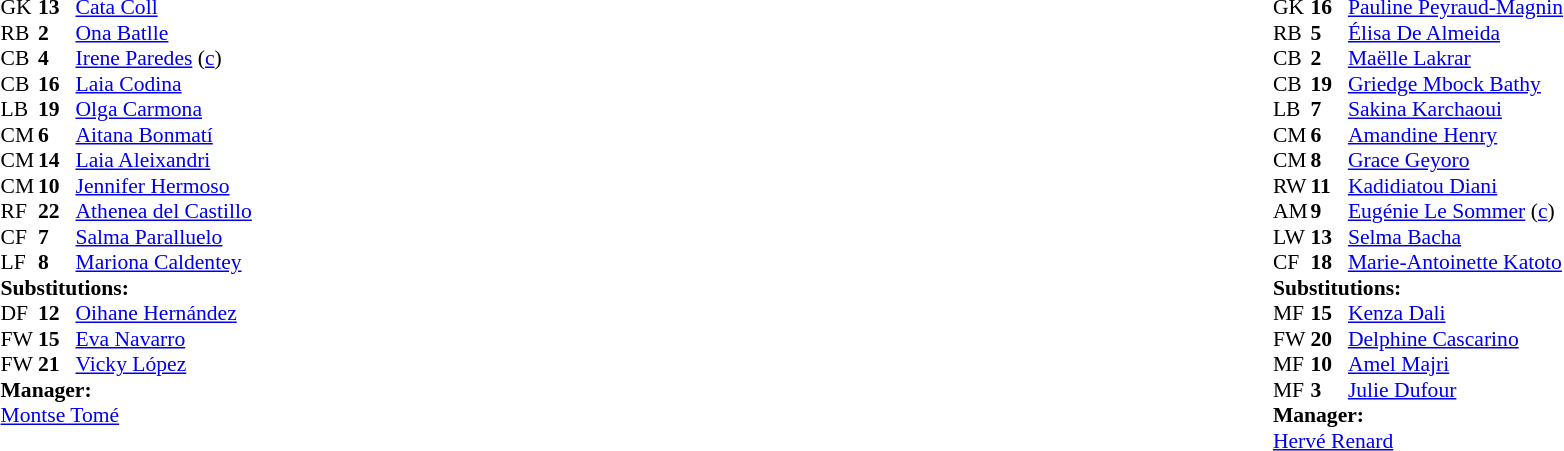<table width="100%">
<tr>
<td valign="top" width="40%"><br><table style="font-size:90%" cellspacing="0" cellpadding="0">
<tr>
<th width=25></th>
<th width=25></th>
</tr>
<tr>
<td>GK</td>
<td><strong>13</strong></td>
<td><a href='#'>Cata Coll</a></td>
</tr>
<tr>
<td>RB</td>
<td><strong>2</strong></td>
<td><a href='#'>Ona Batlle</a></td>
</tr>
<tr>
<td>CB</td>
<td><strong>4</strong></td>
<td><a href='#'>Irene Paredes</a> (<a href='#'>c</a>)</td>
</tr>
<tr>
<td>CB</td>
<td><strong>16</strong></td>
<td><a href='#'>Laia Codina</a></td>
</tr>
<tr>
<td>LB</td>
<td><strong>19</strong></td>
<td><a href='#'>Olga Carmona</a></td>
<td></td>
<td></td>
</tr>
<tr>
<td>CM</td>
<td><strong>6</strong></td>
<td><a href='#'>Aitana Bonmatí</a></td>
</tr>
<tr>
<td>CM</td>
<td><strong>14</strong></td>
<td><a href='#'>Laia Aleixandri</a></td>
</tr>
<tr>
<td>CM</td>
<td><strong>10</strong></td>
<td><a href='#'>Jennifer Hermoso</a></td>
</tr>
<tr>
<td>RF</td>
<td><strong>22</strong></td>
<td><a href='#'>Athenea del Castillo</a></td>
</tr>
<tr>
<td>CF</td>
<td><strong>7</strong></td>
<td><a href='#'>Salma Paralluelo</a></td>
</tr>
<tr>
<td>LF</td>
<td><strong>8</strong></td>
<td><a href='#'>Mariona Caldentey</a></td>
</tr>
<tr>
<td colspan=3><strong>Substitutions:</strong></td>
</tr>
<tr>
<td>DF</td>
<td><strong>12</strong></td>
<td><a href='#'>Oihane Hernández</a></td>
<td></td>
<td></td>
</tr>
<tr>
<td>FW</td>
<td><strong>15</strong></td>
<td><a href='#'>Eva Navarro</a></td>
<td></td>
<td></td>
</tr>
<tr>
<td>FW</td>
<td><strong>21</strong></td>
<td><a href='#'>Vicky López</a></td>
<td></td>
<td></td>
</tr>
<tr>
<td colspan=3><strong>Manager:</strong></td>
</tr>
<tr>
<td colspan=3><a href='#'>Montse Tomé</a></td>
</tr>
</table>
</td>
<td valign="top"></td>
<td valign="top" width="50%"><br><table style="font-size:90%; margin:auto" cellspacing="0" cellpadding="0">
<tr>
<th width=25></th>
<th width=25></th>
</tr>
<tr>
<td>GK</td>
<td><strong>16</strong></td>
<td><a href='#'>Pauline Peyraud-Magnin</a></td>
</tr>
<tr>
<td>RB</td>
<td><strong>5</strong></td>
<td><a href='#'>Élisa De Almeida</a></td>
</tr>
<tr>
<td>CB</td>
<td><strong>2</strong></td>
<td><a href='#'>Maëlle Lakrar</a></td>
</tr>
<tr>
<td>CB</td>
<td><strong>19</strong></td>
<td><a href='#'>Griedge Mbock Bathy</a></td>
</tr>
<tr>
<td>LB</td>
<td><strong>7</strong></td>
<td><a href='#'>Sakina Karchaoui</a></td>
</tr>
<tr>
<td>CM</td>
<td><strong>6</strong></td>
<td><a href='#'>Amandine Henry</a></td>
<td></td>
<td></td>
</tr>
<tr>
<td>CM</td>
<td><strong>8</strong></td>
<td><a href='#'>Grace Geyoro</a></td>
</tr>
<tr>
<td>RW</td>
<td><strong>11</strong></td>
<td><a href='#'>Kadidiatou Diani</a></td>
<td></td>
<td></td>
</tr>
<tr>
<td>AM</td>
<td><strong>9</strong></td>
<td><a href='#'>Eugénie Le Sommer</a> (<a href='#'>c</a>)</td>
</tr>
<tr>
<td>LW</td>
<td><strong>13</strong></td>
<td><a href='#'>Selma Bacha</a></td>
<td></td>
<td></td>
</tr>
<tr>
<td>CF</td>
<td><strong>18</strong></td>
<td><a href='#'>Marie-Antoinette Katoto</a></td>
<td></td>
<td></td>
</tr>
<tr>
<td colspan=3><strong>Substitutions:</strong></td>
</tr>
<tr>
<td>MF</td>
<td><strong>15</strong></td>
<td><a href='#'>Kenza Dali</a></td>
<td></td>
<td></td>
</tr>
<tr>
<td>FW</td>
<td><strong>20</strong></td>
<td><a href='#'>Delphine Cascarino</a></td>
<td></td>
<td></td>
</tr>
<tr>
<td>MF</td>
<td><strong>10</strong></td>
<td><a href='#'>Amel Majri</a></td>
<td></td>
<td></td>
</tr>
<tr>
<td>MF</td>
<td><strong>3</strong></td>
<td><a href='#'>Julie Dufour</a></td>
<td></td>
<td></td>
</tr>
<tr>
<td colspan=3><strong>Manager:</strong></td>
</tr>
<tr>
<td colspan=3><a href='#'>Hervé Renard</a></td>
</tr>
</table>
</td>
</tr>
</table>
